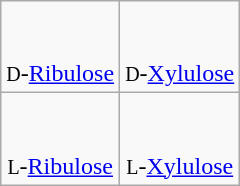<table class="wikitable skin-invert-image">
<tr align="center">
<td><br><br><small>D</small>-<a href='#'>Ribulose</a></td>
<td><br><br><small>D</small>-<a href='#'>Xylulose</a></td>
</tr>
<tr align="center">
<td><br><br><small>L</small>-<a href='#'>Ribulose</a></td>
<td><br><br><small>L</small>-<a href='#'>Xylulose</a></td>
</tr>
</table>
